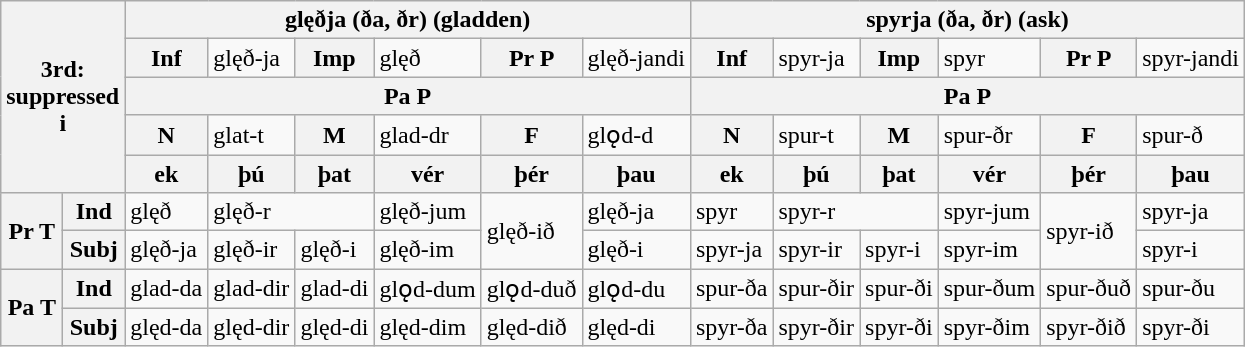<table class="wikitable" border="1">
<tr>
<th rowspan="5" colspan="2">3rd: <br> suppressed <br> i</th>
<th colspan="6">glęðja (ða, ðr) (gladden)</th>
<th colspan="6">spyrja (ða, ðr) (ask)</th>
</tr>
<tr>
<th>Inf</th>
<td>glęð-ja</td>
<th>Imp</th>
<td>glęð</td>
<th>Pr P</th>
<td>glęð-jandi</td>
<th>Inf</th>
<td>spyr-ja</td>
<th>Imp</th>
<td>spyr</td>
<th>Pr P</th>
<td>spyr-jandi</td>
</tr>
<tr>
<th colspan="6">Pa P</th>
<th colspan="6">Pa P</th>
</tr>
<tr>
<th>N</th>
<td>glat⁠-t</td>
<th>M</th>
<td>glad⁠-dr</td>
<th>F</th>
<td>glǫd⁠-d</td>
<th>N</th>
<td>spur⁠-t</td>
<th>M</th>
<td>spur⁠-ðr</td>
<th>F</th>
<td>spur⁠-ð</td>
</tr>
<tr>
<th>ek</th>
<th>þú</th>
<th>þat</th>
<th>vér</th>
<th>þér</th>
<th>þau</th>
<th>ek</th>
<th>þú</th>
<th>þat</th>
<th>vér</th>
<th>þér</th>
<th>þau</th>
</tr>
<tr>
<th rowspan="2">Pr T</th>
<th>Ind</th>
<td>glęð</td>
<td colspan="2">glęð⁠-r</td>
<td>glęð-⁠jum</td>
<td rowspan="2">glęð⁠-ið</td>
<td>glęð⁠-ja</td>
<td>spyr</td>
<td colspan="2">spyr⁠-r</td>
<td>spyr-⁠jum</td>
<td rowspan="2">spyr⁠-ið</td>
<td>spyr⁠-ja</td>
</tr>
<tr>
<th>Subj</th>
<td>glęð⁠-ja</td>
<td>glęð⁠-ir</td>
<td>glęð⁠-i</td>
<td>glęð⁠-im</td>
<td>glęð⁠-i</td>
<td>spyr⁠-ja</td>
<td>spyr⁠-ir</td>
<td>spyr⁠-i</td>
<td>spyr⁠-im</td>
<td>spyr⁠-i</td>
</tr>
<tr>
<th rowspan="2">Pa T</th>
<th>Ind</th>
<td>glad-da</td>
<td>glad-dir</td>
<td>glad⁠-di</td>
<td>glǫd-dum</td>
<td>glǫd-duð</td>
<td>glǫd⁠-du</td>
<td>spur-ða</td>
<td>spur-ðir</td>
<td>spur⁠-ði</td>
<td>spur-ðum</td>
<td>spur-ðuð</td>
<td>spur⁠-ðu</td>
</tr>
<tr>
<th>Subj</th>
<td>ględ-da</td>
<td>ględ-dir</td>
<td>ględ⁠-di</td>
<td>ględ-dim</td>
<td>ględ-dið</td>
<td>ględ⁠-di</td>
<td>spyr-ða</td>
<td>spyr-ðir</td>
<td>spyr⁠-ði</td>
<td>spyr-ðim</td>
<td>spyr-ðið</td>
<td>spyr⁠-ði</td>
</tr>
</table>
